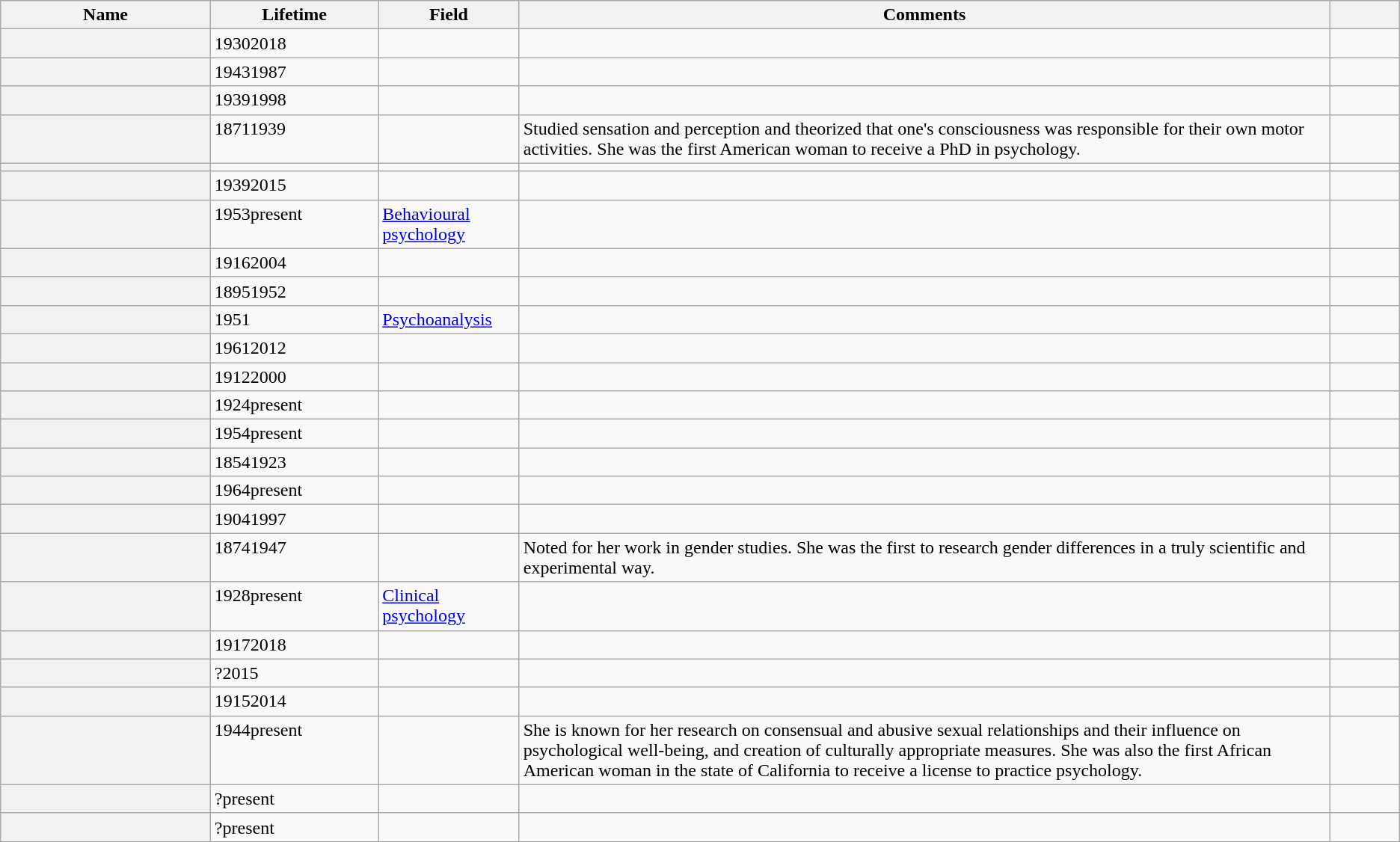<table class="sortable wikitable plainrowheaders">
<tr>
<th width="15%" scope="col">Name</th>
<th width="12%" scope="col">Lifetime</th>
<th>Field</th>
<th>Comments</th>
<th class="unsortable" width="5%" scope="col"></th>
</tr>
<tr style="vertical-align: top;">
<th scope="row"></th>
<td>19302018</td>
<td></td>
<td></td>
<td align="center"></td>
</tr>
<tr style="vertical-align: top;">
<th scope="row"></th>
<td>19431987</td>
<td></td>
<td></td>
<td align="center"></td>
</tr>
<tr style="vertical-align: top;">
<th scope="row"></th>
<td>19391998</td>
<td></td>
<td></td>
<td align="center"></td>
</tr>
<tr style="vertical-align: top;">
<th scope="row"></th>
<td>18711939</td>
<td></td>
<td>Studied sensation and perception and theorized that one's consciousness was responsible for their own motor activities. She was the first American woman to receive a PhD in psychology.</td>
<td align="center"></td>
</tr>
<tr style="vertical-align: top;">
<th scope="row"></th>
<td></td>
<td></td>
<td></td>
<td align="center"></td>
</tr>
<tr style="vertical-align: top;">
<th scope="row"></th>
<td>19392015</td>
<td></td>
<td></td>
<td align="center"></td>
</tr>
<tr style="vertical-align: top;">
<th scope="row"></th>
<td>1953present</td>
<td><a href='#'>Behavioural psychology</a></td>
<td></td>
<td align="center"></td>
</tr>
<tr style="vertical-align: top;">
<th scope="row"></th>
<td>19162004</td>
<td></td>
<td></td>
<td align="center"></td>
</tr>
<tr style="vertical-align: top;">
<th scope="row"></th>
<td>18951952</td>
<td></td>
<td></td>
<td align="center"></td>
</tr>
<tr style="vertical-align: top;">
<th scope="row"></th>
<td>1951</td>
<td><a href='#'>Psychoanalysis</a></td>
<td></td>
<td align="center"></td>
</tr>
<tr style="vertical-align: top;">
<th scope="row"></th>
<td>19612012</td>
<td></td>
<td></td>
<td align="center"></td>
</tr>
<tr style="vertical-align: top;">
<th scope="row"></th>
<td>19122000</td>
<td></td>
<td></td>
<td align="center"></td>
</tr>
<tr style="vertical-align: top;">
<th scope="row"></th>
<td>1924present</td>
<td></td>
<td></td>
<td align="center"></td>
</tr>
<tr style="vertical-align: top;">
<th scope="row"></th>
<td>1954present</td>
<td></td>
<td></td>
<td align="center"></td>
</tr>
<tr style="vertical-align: top;">
<th scope="row"></th>
<td>18541923</td>
<td></td>
<td></td>
<td align="center"></td>
</tr>
<tr style="vertical-align: top;">
<th scope="row"></th>
<td>1964present</td>
<td></td>
<td></td>
<td align="center"></td>
</tr>
<tr style="vertical-align: top;">
<th scope="row"></th>
<td>19041997</td>
<td></td>
<td></td>
<td align="center"></td>
</tr>
<tr style="vertical-align: top;">
<th scope="row"></th>
<td>18741947</td>
<td></td>
<td>Noted for her work in gender studies. She was the first to research gender differences in a truly scientific and experimental way.</td>
<td align="center"></td>
</tr>
<tr style="vertical-align: top;">
<th scope="row"></th>
<td>1928present</td>
<td><a href='#'>Clinical psychology</a></td>
<td></td>
<td align="center"></td>
</tr>
<tr style="vertical-align: top;">
<th scope="row"></th>
<td>19172018</td>
<td></td>
<td></td>
<td align="center"></td>
</tr>
<tr style="vertical-align: top;">
<th scope="row"></th>
<td>?2015</td>
<td></td>
<td></td>
<td align="center"></td>
</tr>
<tr style="vertical-align: top;">
<th scope="row"></th>
<td>19152014</td>
<td></td>
<td></td>
<td align="center"></td>
</tr>
<tr style="vertical-align: top;">
<th scope="row"></th>
<td>1944present</td>
<td></td>
<td>She is known for her research on consensual and abusive sexual relationships and their influence on psychological well-being, and creation of culturally appropriate measures. She was also the first African American woman in the state of California to receive a license to practice psychology.</td>
<td align="center"></td>
</tr>
<tr style="vertical-align: top;">
<th scope="row"></th>
<td>?present</td>
<td></td>
<td></td>
<td align="center"></td>
</tr>
<tr style="vertical-align: top;">
<th scope="row"></th>
<td>?present</td>
<td></td>
<td></td>
<td align="center"></td>
</tr>
</table>
